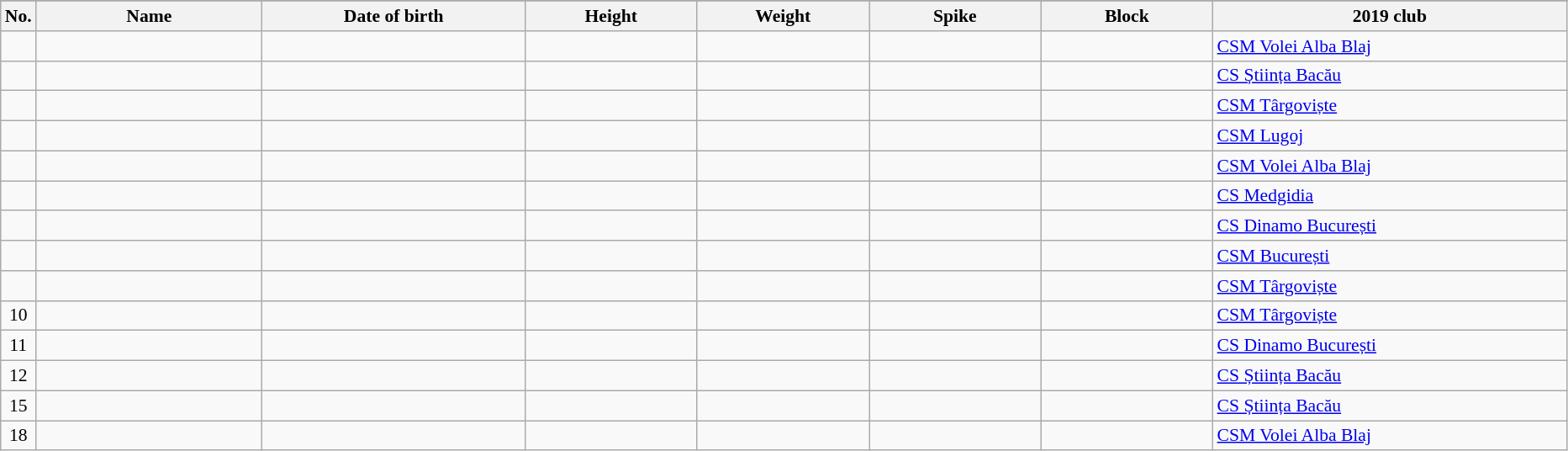<table class="wikitable sortable" style="font-size:90%; text-align:center;">
<tr>
</tr>
<tr>
<th>No.</th>
<th style="width:12em">Name</th>
<th style="width:14em">Date of birth</th>
<th style="width:9em">Height</th>
<th style="width:9em">Weight</th>
<th style="width:9em">Spike</th>
<th style="width:9em">Block</th>
<th style="width:19em">2019 club</th>
</tr>
<tr>
<td></td>
<td align=left></td>
<td align=right></td>
<td></td>
<td></td>
<td></td>
<td></td>
<td align=left> <a href='#'>CSM Volei Alba Blaj</a></td>
</tr>
<tr>
<td></td>
<td align=left></td>
<td align=right></td>
<td></td>
<td></td>
<td></td>
<td></td>
<td align=left> <a href='#'>CS Știința Bacău</a></td>
</tr>
<tr>
<td></td>
<td align=left></td>
<td align=right></td>
<td></td>
<td></td>
<td></td>
<td></td>
<td align=left> <a href='#'>CSM Târgoviște</a></td>
</tr>
<tr>
<td></td>
<td align=left></td>
<td align=right></td>
<td></td>
<td></td>
<td></td>
<td></td>
<td align=left> <a href='#'>CSM Lugoj</a></td>
</tr>
<tr>
<td></td>
<td align=left></td>
<td align=right></td>
<td></td>
<td></td>
<td></td>
<td></td>
<td align=left> <a href='#'>CSM Volei Alba Blaj</a></td>
</tr>
<tr>
<td></td>
<td align=left></td>
<td align=right></td>
<td></td>
<td></td>
<td></td>
<td></td>
<td align=left> <a href='#'>CS Medgidia</a></td>
</tr>
<tr>
<td></td>
<td align=left></td>
<td align=right></td>
<td></td>
<td></td>
<td></td>
<td></td>
<td align=left> <a href='#'>CS Dinamo București</a></td>
</tr>
<tr>
<td></td>
<td align=left></td>
<td align=right></td>
<td></td>
<td></td>
<td></td>
<td></td>
<td align=left> <a href='#'>CSM București</a></td>
</tr>
<tr>
<td></td>
<td align=left></td>
<td align=right></td>
<td></td>
<td></td>
<td></td>
<td></td>
<td align=left> <a href='#'>CSM Târgoviște</a></td>
</tr>
<tr>
<td>10</td>
<td align=left></td>
<td align=right></td>
<td></td>
<td></td>
<td></td>
<td></td>
<td align=left> <a href='#'>CSM Târgoviște</a></td>
</tr>
<tr>
<td>11</td>
<td align=left></td>
<td align=right></td>
<td></td>
<td></td>
<td></td>
<td></td>
<td align=left> <a href='#'>CS Dinamo București</a></td>
</tr>
<tr>
<td>12</td>
<td align=left></td>
<td align=right></td>
<td></td>
<td></td>
<td></td>
<td></td>
<td align=left> <a href='#'>CS Știința Bacău</a></td>
</tr>
<tr>
<td>15</td>
<td align=left></td>
<td align=right></td>
<td></td>
<td></td>
<td></td>
<td></td>
<td align=left> <a href='#'>CS Știința Bacău</a></td>
</tr>
<tr>
<td>18</td>
<td align=left></td>
<td align=right></td>
<td></td>
<td></td>
<td></td>
<td></td>
<td align=left> <a href='#'>CSM Volei Alba Blaj</a></td>
</tr>
</table>
